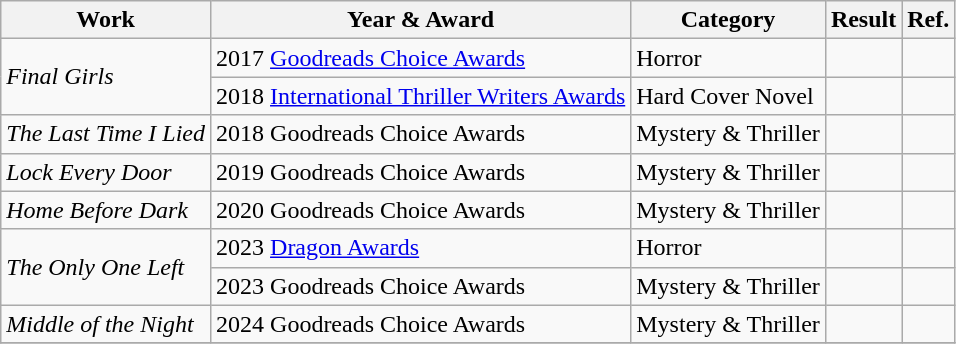<table class="wikitable">
<tr>
<th>Work</th>
<th>Year & Award</th>
<th>Category</th>
<th>Result</th>
<th>Ref.</th>
</tr>
<tr>
<td rowspan="2"><em>Final Girls</em></td>
<td>2017 <a href='#'>Goodreads Choice Awards</a></td>
<td>Horror</td>
<td></td>
<td></td>
</tr>
<tr>
<td>2018 <a href='#'>International Thriller Writers Awards</a></td>
<td>Hard Cover Novel</td>
<td></td>
<td></td>
</tr>
<tr>
<td rowspan="1"><em>The Last Time I Lied</em></td>
<td>2018 Goodreads Choice Awards</td>
<td>Mystery & Thriller</td>
<td></td>
<td></td>
</tr>
<tr>
<td rowspan="1"><em>Lock Every Door</em></td>
<td>2019 Goodreads Choice Awards</td>
<td>Mystery & Thriller</td>
<td></td>
<td></td>
</tr>
<tr>
<td rowspan="1"><em>Home Before Dark</em></td>
<td>2020 Goodreads Choice Awards</td>
<td>Mystery & Thriller</td>
<td></td>
<td></td>
</tr>
<tr>
<td rowspan="2"><em>The Only One Left</em></td>
<td>2023 <a href='#'>Dragon Awards</a></td>
<td>Horror</td>
<td></td>
<td></td>
</tr>
<tr>
<td>2023 Goodreads Choice Awards</td>
<td>Mystery & Thriller</td>
<td></td>
<td></td>
</tr>
<tr>
<td rowspan="1"><em>Middle of the Night</em></td>
<td>2024 Goodreads Choice Awards</td>
<td>Mystery & Thriller</td>
<td></td>
<td></td>
</tr>
<tr>
</tr>
</table>
